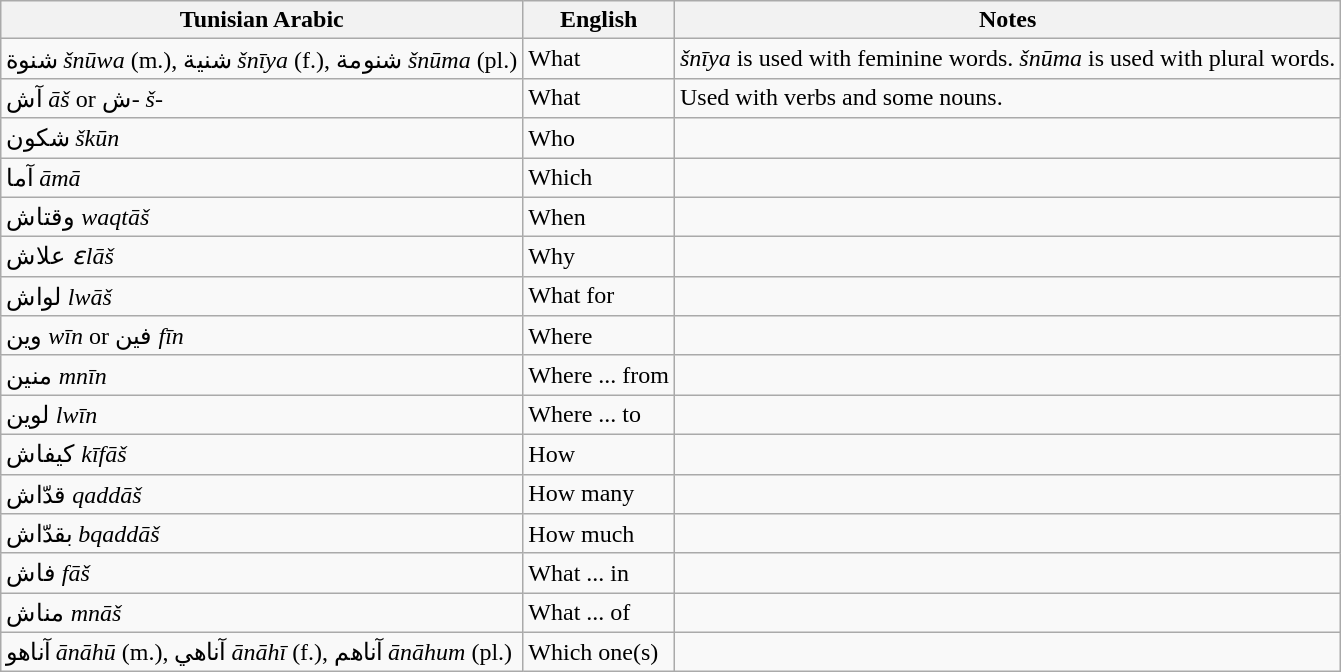<table class="wikitable">
<tr>
<th>Tunisian Arabic</th>
<th>English</th>
<th>Notes</th>
</tr>
<tr>
<td>شنوة <em>šnūwa</em> (m.), شنية <em>šnīya</em> (f.), شنومة <em>šnūma</em> (pl.)</td>
<td>What</td>
<td><em>šnīya</em> is used with feminine words. <em>šnūma</em> is used with plural words.</td>
</tr>
<tr>
<td>آش <em>āš</em> or ش- <em>š-</em></td>
<td>What</td>
<td>Used with verbs and some nouns.</td>
</tr>
<tr>
<td>شكون <em>škūn</em></td>
<td>Who</td>
<td></td>
</tr>
<tr>
<td>آما <em>āmā</em></td>
<td>Which</td>
<td></td>
</tr>
<tr>
<td>وقتاش <em>waqtāš</em></td>
<td>When</td>
<td></td>
</tr>
<tr>
<td>علاش <em>ɛlāš</em></td>
<td>Why</td>
<td></td>
</tr>
<tr>
<td>لواش <em>lwāš</em></td>
<td>What for</td>
<td></td>
</tr>
<tr>
<td>وين <em>wīn</em> or فين <em>fīn</em></td>
<td>Where</td>
<td></td>
</tr>
<tr>
<td>منين <em>mnīn</em></td>
<td>Where ... from</td>
<td></td>
</tr>
<tr>
<td>لوين <em>lwīn</em></td>
<td>Where ... to</td>
<td></td>
</tr>
<tr>
<td>كيفاش <em>kīfāš</em></td>
<td>How</td>
<td></td>
</tr>
<tr>
<td>قدّاش <em>qaddāš</em></td>
<td>How many</td>
<td></td>
</tr>
<tr>
<td>بقدّاش <em>bqaddāš</em></td>
<td>How much</td>
<td></td>
</tr>
<tr>
<td>فاش <em>fāš</em></td>
<td>What ... in</td>
<td></td>
</tr>
<tr>
<td>مناش <em>mnāš</em></td>
<td>What ... of</td>
<td></td>
</tr>
<tr>
<td>آناهو <em>ānāhū</em> (m.), آناهي <em>ānāhī</em> (f.), آناهم <em>ānāhum</em> (pl.)</td>
<td>Which one(s)</td>
<td></td>
</tr>
</table>
